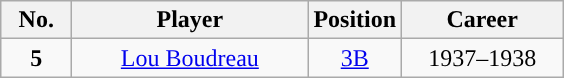<table class="wikitable sortable" style="text-align:center">
<tr>
<th width=40px>No.</th>
<th width=150px>Player</th>
<th width=40px>Position</th>
<th width=100px>Career</th>
</tr>
<tr>
<td><strong>5</strong></td>
<td><a href='#'>Lou Boudreau</a></td>
<td><a href='#'>3B</a></td>
<td>1937–1938</td>
</tr>
</table>
